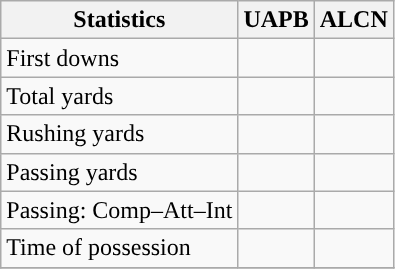<table class="wikitable" style="float: left;">
<tr>
<th>Statistics</th>
<th>UAPB</th>
<th>ALCN</th>
</tr>
<tr>
<td>First downs</td>
<td></td>
<td></td>
</tr>
<tr>
<td>Total yards</td>
<td></td>
<td></td>
</tr>
<tr>
<td>Rushing yards</td>
<td></td>
<td></td>
</tr>
<tr>
<td>Passing yards</td>
<td></td>
<td></td>
</tr>
<tr>
<td>Passing: Comp–Att–Int</td>
<td></td>
<td></td>
</tr>
<tr>
<td>Time of possession</td>
<td></td>
<td></td>
</tr>
<tr>
</tr>
</table>
